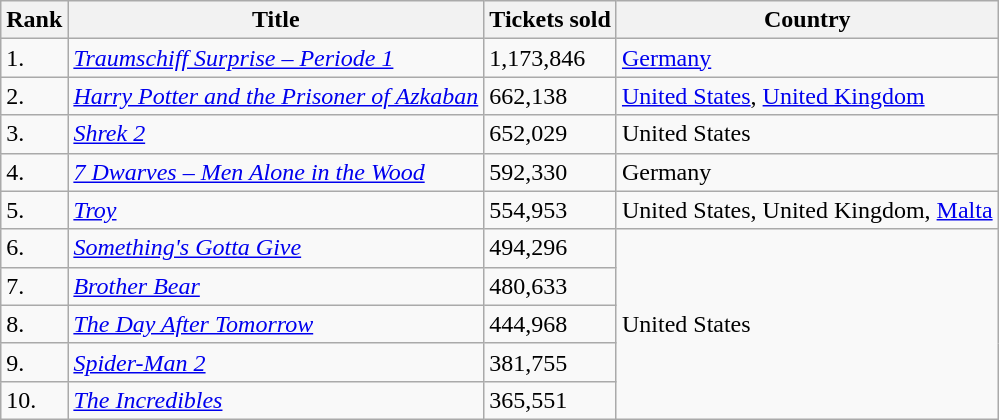<table class="wikitable sortable">
<tr>
<th>Rank</th>
<th>Title</th>
<th>Tickets sold</th>
<th>Country</th>
</tr>
<tr>
<td>1.</td>
<td><em><a href='#'>Traumschiff Surprise – Periode 1</a></em></td>
<td>1,173,846</td>
<td rowspan="1"><a href='#'>Germany</a></td>
</tr>
<tr>
<td>2.</td>
<td><em><a href='#'>Harry Potter and the Prisoner of Azkaban</a></em></td>
<td>662,138</td>
<td rowspan="1"><a href='#'>United States</a>, <a href='#'>United Kingdom</a></td>
</tr>
<tr>
<td>3.</td>
<td><em><a href='#'>Shrek 2</a></em></td>
<td>652,029</td>
<td rowspan="1">United States</td>
</tr>
<tr>
<td>4.</td>
<td><em><a href='#'>7 Dwarves – Men Alone in the Wood</a></em></td>
<td>592,330</td>
<td rowspan="1">Germany</td>
</tr>
<tr>
<td>5.</td>
<td><em><a href='#'>Troy</a></em></td>
<td>554,953</td>
<td rowspan="1">United States, United Kingdom, <a href='#'>Malta</a></td>
</tr>
<tr>
<td>6.</td>
<td><em><a href='#'>Something's Gotta Give</a></em></td>
<td>494,296</td>
<td rowspan="5">United States</td>
</tr>
<tr>
<td>7.</td>
<td><em><a href='#'>Brother Bear</a></em></td>
<td>480,633</td>
</tr>
<tr>
<td>8.</td>
<td><em><a href='#'>The Day After Tomorrow</a></em></td>
<td>444,968</td>
</tr>
<tr>
<td>9.</td>
<td><em><a href='#'>Spider-Man 2</a></em></td>
<td>381,755</td>
</tr>
<tr>
<td>10.</td>
<td><em><a href='#'>The Incredibles</a></em></td>
<td>365,551</td>
</tr>
</table>
